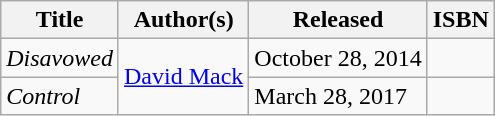<table class="wikitable">
<tr>
<th>Title</th>
<th>Author(s)</th>
<th>Released</th>
<th>ISBN</th>
</tr>
<tr>
<td><em>Disavowed</em></td>
<td rowspan="2"><a href='#'>David Mack</a></td>
<td>October 28, 2014</td>
<td></td>
</tr>
<tr>
<td><em>Control</em></td>
<td>March 28, 2017</td>
<td></td>
</tr>
</table>
